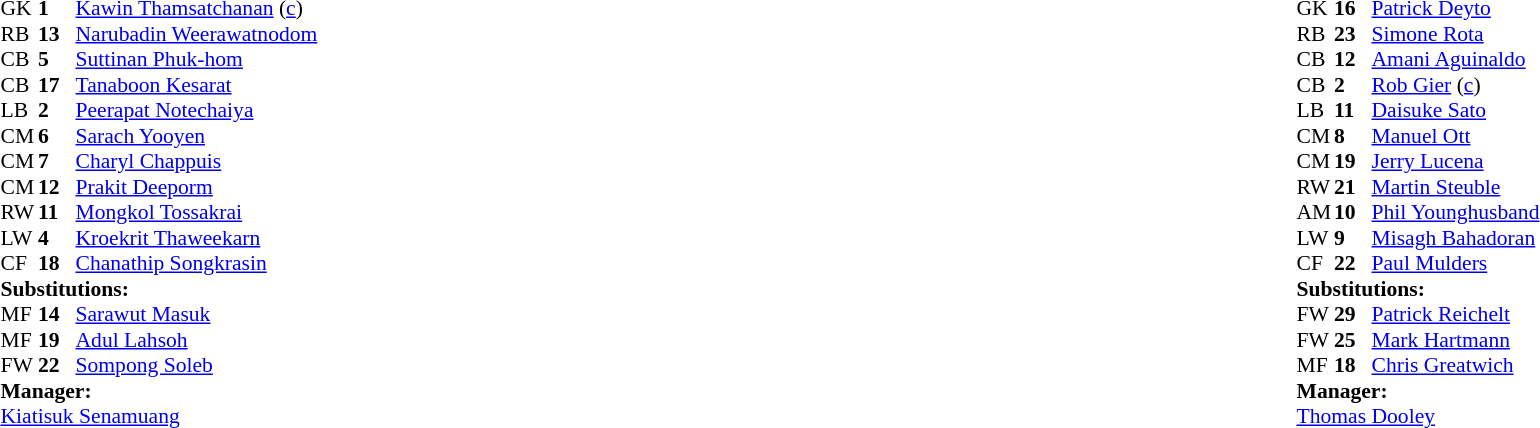<table width="100%">
<tr>
<td valign="top" width="40%"><br><table style="font-size:90%;" cellspacing="0" cellpadding="0">
<tr>
<th width="25"></th>
<th width="25"></th>
</tr>
<tr>
<td>GK</td>
<td><strong>1</strong></td>
<td><a href='#'>Kawin Thamsatchanan</a> (<a href='#'>c</a>)</td>
</tr>
<tr>
<td>RB</td>
<td><strong>13</strong></td>
<td><a href='#'>Narubadin Weerawatnodom</a></td>
</tr>
<tr>
<td>CB</td>
<td><strong>5</strong></td>
<td><a href='#'>Suttinan Phuk-hom</a></td>
</tr>
<tr>
<td>CB</td>
<td><strong>17</strong></td>
<td><a href='#'>Tanaboon Kesarat</a></td>
</tr>
<tr>
<td>LB</td>
<td><strong>2</strong></td>
<td><a href='#'>Peerapat Notechaiya</a></td>
</tr>
<tr>
<td>CM</td>
<td><strong>6</strong></td>
<td><a href='#'>Sarach Yooyen</a></td>
</tr>
<tr>
<td>CM</td>
<td><strong>7</strong></td>
<td><a href='#'>Charyl Chappuis</a></td>
<td></td>
</tr>
<tr>
<td>CM</td>
<td><strong>12</strong></td>
<td><a href='#'>Prakit Deeporm</a></td>
<td></td>
<td></td>
</tr>
<tr>
<td>RW</td>
<td><strong>11</strong></td>
<td><a href='#'>Mongkol Tossakrai</a></td>
<td></td>
<td></td>
</tr>
<tr>
<td>LW</td>
<td><strong>4</strong></td>
<td><a href='#'>Kroekrit Thaweekarn</a></td>
<td></td>
<td></td>
</tr>
<tr>
<td>CF</td>
<td><strong>18</strong></td>
<td><a href='#'>Chanathip Songkrasin</a></td>
</tr>
<tr>
<td colspan=3><strong>Substitutions:</strong></td>
</tr>
<tr>
<td>MF</td>
<td><strong>14</strong></td>
<td><a href='#'>Sarawut Masuk</a></td>
<td></td>
<td></td>
</tr>
<tr>
<td>MF</td>
<td><strong>19</strong></td>
<td><a href='#'>Adul Lahsoh</a></td>
<td></td>
<td></td>
</tr>
<tr>
<td>FW</td>
<td><strong>22</strong></td>
<td><a href='#'>Sompong Soleb</a></td>
<td></td>
<td></td>
</tr>
<tr>
<td colspan=3><strong>Manager:</strong></td>
</tr>
<tr>
<td colspan=4> <a href='#'>Kiatisuk Senamuang</a></td>
</tr>
</table>
</td>
<td valign="top"></td>
<td valign="top" width="50%"><br><table style="font-size:90%;" cellspacing="0" cellpadding="0" align="center">
<tr>
<th width=25></th>
<th width=25></th>
</tr>
<tr>
<td>GK</td>
<td><strong>16</strong></td>
<td><a href='#'>Patrick Deyto</a></td>
</tr>
<tr>
<td>RB</td>
<td><strong>23</strong></td>
<td><a href='#'>Simone Rota</a></td>
<td></td>
<td></td>
</tr>
<tr>
<td>CB</td>
<td><strong>12</strong></td>
<td><a href='#'>Amani Aguinaldo</a></td>
</tr>
<tr>
<td>CB</td>
<td><strong>2</strong></td>
<td><a href='#'>Rob Gier</a>  (<a href='#'>c</a>)</td>
<td></td>
</tr>
<tr>
<td>LB</td>
<td><strong>11</strong></td>
<td><a href='#'>Daisuke Sato</a></td>
<td></td>
<td></td>
</tr>
<tr>
<td>CM</td>
<td><strong>8</strong></td>
<td><a href='#'>Manuel Ott</a></td>
</tr>
<tr>
<td>CM</td>
<td><strong>19</strong></td>
<td><a href='#'>Jerry Lucena</a></td>
</tr>
<tr>
<td>RW</td>
<td><strong>21</strong></td>
<td><a href='#'>Martin Steuble</a></td>
<td></td>
</tr>
<tr>
<td>AM</td>
<td><strong>10</strong></td>
<td><a href='#'>Phil Younghusband</a></td>
</tr>
<tr>
<td>LW</td>
<td><strong>9</strong></td>
<td><a href='#'>Misagh Bahadoran</a></td>
</tr>
<tr>
<td>CF</td>
<td><strong>22</strong></td>
<td><a href='#'>Paul Mulders</a></td>
<td></td>
<td></td>
</tr>
<tr>
<td colspan=3><strong>Substitutions:</strong></td>
</tr>
<tr>
<td>FW</td>
<td><strong>29</strong></td>
<td><a href='#'>Patrick Reichelt</a></td>
<td></td>
<td></td>
</tr>
<tr>
<td>FW</td>
<td><strong>25</strong></td>
<td><a href='#'>Mark Hartmann</a></td>
<td></td>
<td></td>
</tr>
<tr>
<td>MF</td>
<td><strong>18</strong></td>
<td><a href='#'>Chris Greatwich</a></td>
<td></td>
<td></td>
</tr>
<tr>
<td colspan=3><strong>Manager:</strong></td>
</tr>
<tr>
<td colspan=4> <a href='#'>Thomas Dooley</a></td>
</tr>
</table>
</td>
</tr>
</table>
